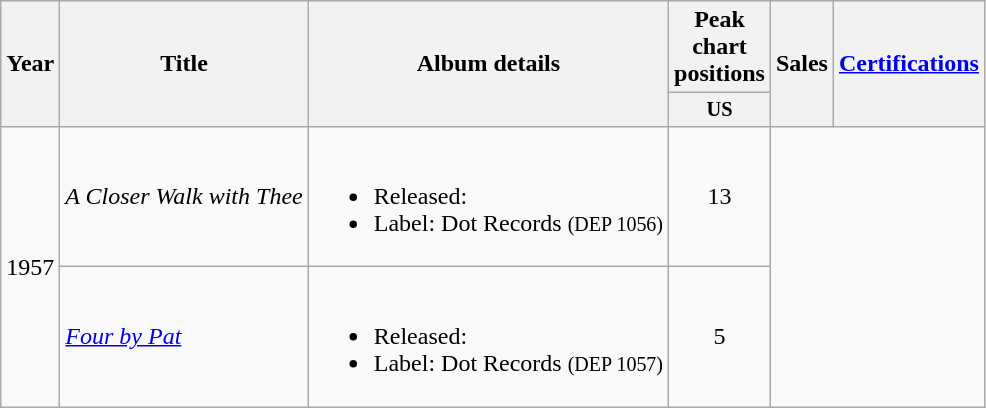<table class="wikitable plainrowheaders">
<tr>
<th rowspan="2">Year</th>
<th rowspan="2">Title</th>
<th rowspan="2">Album details</th>
<th colspan="1">Peak chart positions</th>
<th rowspan="2">Sales</th>
<th rowspan="2"><a href='#'>Certifications</a></th>
</tr>
<tr>
<th style="width:3em;font-size:85%;">US<br></th>
</tr>
<tr>
<td rowspan="2">1957</td>
<td style="text-align:left"><em>A Closer Walk with Thee</em></td>
<td><br><ul><li>Released:</li><li>Label: Dot Records <small>(DEP 1056)</small></li></ul></td>
<td style="text-align:center">13</td>
</tr>
<tr>
<td style="text-align:left"><em><a href='#'>Four by Pat</a></em></td>
<td><br><ul><li>Released:</li><li>Label: Dot Records <small>(DEP 1057)</small></li></ul></td>
<td style="text-align:center">5</td>
</tr>
</table>
